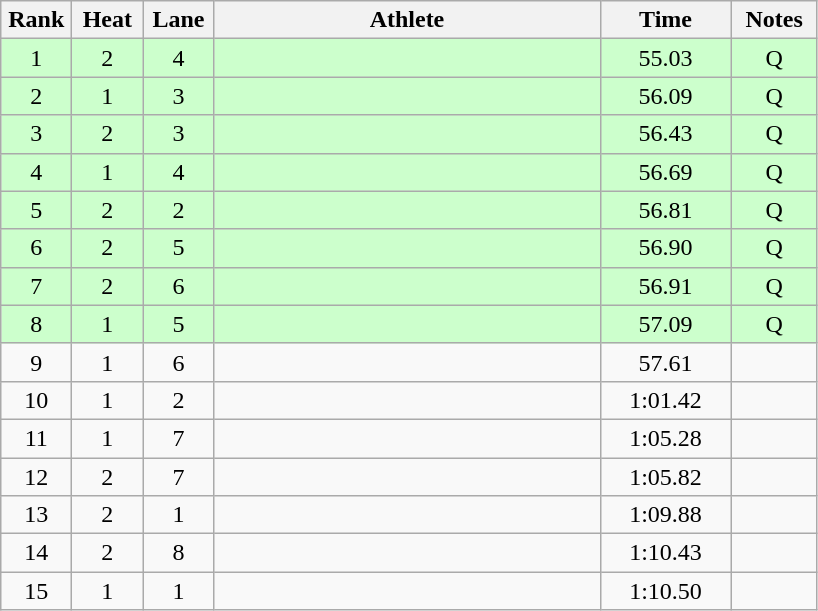<table class="wikitable sortable" style="text-align:center">
<tr>
<th width=40>Rank</th>
<th width=40>Heat</th>
<th width=40>Lane</th>
<th width=250>Athlete</th>
<th width=80>Time</th>
<th width=50>Notes</th>
</tr>
<tr bgcolor=ccffcc>
<td>1</td>
<td>2</td>
<td>4</td>
<td align=left></td>
<td>55.03</td>
<td>Q</td>
</tr>
<tr bgcolor=ccffcc>
<td>2</td>
<td>1</td>
<td>3</td>
<td align=left></td>
<td>56.09</td>
<td>Q</td>
</tr>
<tr bgcolor=ccffcc>
<td>3</td>
<td>2</td>
<td>3</td>
<td align=left></td>
<td>56.43</td>
<td>Q</td>
</tr>
<tr bgcolor=ccffcc>
<td>4</td>
<td>1</td>
<td>4</td>
<td align=left></td>
<td>56.69</td>
<td>Q</td>
</tr>
<tr bgcolor=ccffcc>
<td>5</td>
<td>2</td>
<td>2</td>
<td align=left></td>
<td>56.81</td>
<td>Q</td>
</tr>
<tr bgcolor=ccffcc>
<td>6</td>
<td>2</td>
<td>5</td>
<td align=left></td>
<td>56.90</td>
<td>Q</td>
</tr>
<tr bgcolor=ccffcc>
<td>7</td>
<td>2</td>
<td>6</td>
<td align=left></td>
<td>56.91</td>
<td>Q</td>
</tr>
<tr bgcolor=ccffcc>
<td>8</td>
<td>1</td>
<td>5</td>
<td align=left></td>
<td>57.09</td>
<td>Q</td>
</tr>
<tr>
<td>9</td>
<td>1</td>
<td>6</td>
<td align=left></td>
<td>57.61</td>
<td></td>
</tr>
<tr>
<td>10</td>
<td>1</td>
<td>2</td>
<td align=left></td>
<td>1:01.42</td>
<td></td>
</tr>
<tr>
<td>11</td>
<td>1</td>
<td>7</td>
<td align=left></td>
<td>1:05.28</td>
<td></td>
</tr>
<tr>
<td>12</td>
<td>2</td>
<td>7</td>
<td align=left></td>
<td>1:05.82</td>
<td></td>
</tr>
<tr>
<td>13</td>
<td>2</td>
<td>1</td>
<td align=left></td>
<td>1:09.88</td>
<td></td>
</tr>
<tr>
<td>14</td>
<td>2</td>
<td>8</td>
<td align=left></td>
<td>1:10.43</td>
<td></td>
</tr>
<tr>
<td>15</td>
<td>1</td>
<td>1</td>
<td align=left></td>
<td>1:10.50</td>
<td></td>
</tr>
</table>
